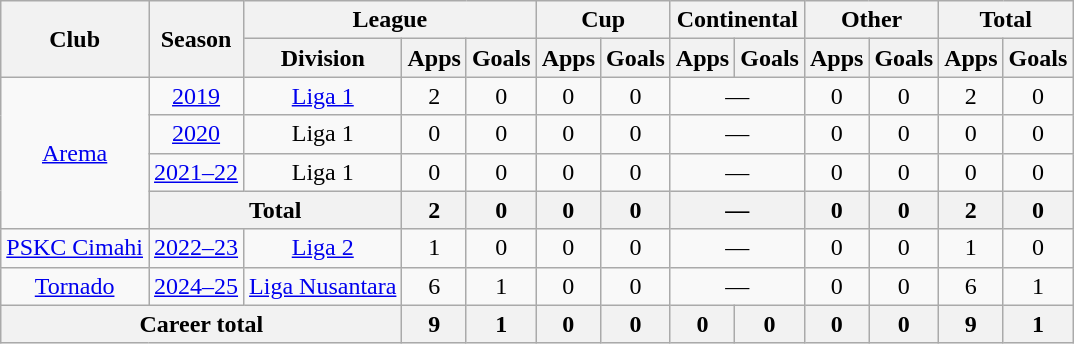<table class="wikitable" style="text-align: center">
<tr>
<th rowspan="2">Club</th>
<th rowspan="2">Season</th>
<th colspan="3">League</th>
<th colspan="2">Cup</th>
<th colspan="2">Continental</th>
<th colspan="2">Other</th>
<th colspan="2">Total</th>
</tr>
<tr>
<th>Division</th>
<th>Apps</th>
<th>Goals</th>
<th>Apps</th>
<th>Goals</th>
<th>Apps</th>
<th>Goals</th>
<th>Apps</th>
<th>Goals</th>
<th>Apps</th>
<th>Goals</th>
</tr>
<tr>
<td rowspan="4"><a href='#'>Arema</a></td>
<td><a href='#'>2019</a></td>
<td rowspan="1" valign="center"><a href='#'>Liga 1</a></td>
<td>2</td>
<td>0</td>
<td>0</td>
<td>0</td>
<td colspan="2">—</td>
<td>0</td>
<td>0</td>
<td>2</td>
<td>0</td>
</tr>
<tr>
<td><a href='#'>2020</a></td>
<td rowspan="1" valign="center">Liga 1</td>
<td>0</td>
<td>0</td>
<td>0</td>
<td>0</td>
<td colspan="2">—</td>
<td>0</td>
<td>0</td>
<td>0</td>
<td>0</td>
</tr>
<tr>
<td><a href='#'>2021–22</a></td>
<td rowspan="1" valign="center">Liga 1</td>
<td>0</td>
<td>0</td>
<td>0</td>
<td>0</td>
<td colspan="2">—</td>
<td>0</td>
<td>0</td>
<td>0</td>
<td>0</td>
</tr>
<tr>
<th colspan=2>Total</th>
<th>2</th>
<th>0</th>
<th>0</th>
<th>0</th>
<th colspan="2">—</th>
<th>0</th>
<th>0</th>
<th>2</th>
<th>0</th>
</tr>
<tr>
<td rowspan="1"><a href='#'>PSKC Cimahi</a></td>
<td><a href='#'>2022–23</a></td>
<td rowspan="1" valign="center"><a href='#'>Liga 2</a></td>
<td>1</td>
<td>0</td>
<td>0</td>
<td>0</td>
<td colspan="2">—</td>
<td>0</td>
<td>0</td>
<td>1</td>
<td>0</td>
</tr>
<tr>
<td rowspan="1"><a href='#'>Tornado</a></td>
<td><a href='#'>2024–25</a></td>
<td rowspan="1" valign="center"><a href='#'>Liga Nusantara</a></td>
<td>6</td>
<td>1</td>
<td>0</td>
<td>0</td>
<td colspan="2">—</td>
<td>0</td>
<td>0</td>
<td>6</td>
<td>1</td>
</tr>
<tr>
<th colspan=3>Career total</th>
<th>9</th>
<th>1</th>
<th>0</th>
<th>0</th>
<th>0</th>
<th>0</th>
<th>0</th>
<th>0</th>
<th>9</th>
<th>1</th>
</tr>
</table>
